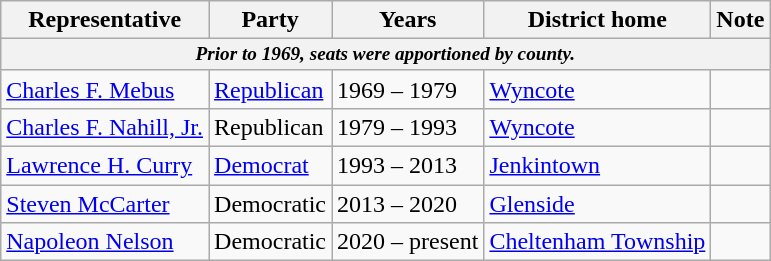<table class=wikitable>
<tr valign=bottom>
<th>Representative</th>
<th>Party</th>
<th>Years</th>
<th>District home</th>
<th>Note</th>
</tr>
<tr>
<th colspan=5 style="font-size: 80%;"><em>Prior to 1969, seats were apportioned by county.</em></th>
</tr>
<tr>
<td><a href='#'>Charles F. Mebus</a></td>
<td><a href='#'>Republican</a></td>
<td>1969 – 1979</td>
<td><a href='#'>Wyncote</a></td>
<td></td>
</tr>
<tr>
<td><a href='#'>Charles F. Nahill, Jr.</a></td>
<td>Republican</td>
<td>1979 – 1993</td>
<td><a href='#'>Wyncote</a></td>
<td></td>
</tr>
<tr>
<td><a href='#'>Lawrence H. Curry</a></td>
<td><a href='#'>Democrat</a></td>
<td>1993 – 2013</td>
<td><a href='#'>Jenkintown</a></td>
<td></td>
</tr>
<tr>
<td><a href='#'>Steven McCarter</a></td>
<td>Democratic</td>
<td>2013 – 2020</td>
<td><a href='#'>Glenside</a></td>
<td></td>
</tr>
<tr>
<td><a href='#'>Napoleon Nelson</a></td>
<td>Democratic</td>
<td>2020 – present</td>
<td><a href='#'>Cheltenham Township</a></td>
<td></td>
</tr>
</table>
